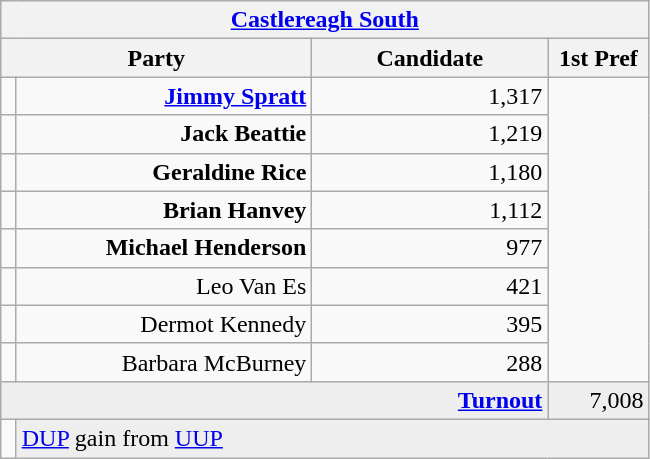<table class="wikitable">
<tr>
<th colspan="4" align="center"><a href='#'>Castlereagh South</a></th>
</tr>
<tr>
<th colspan="2" align="center" width=200>Party</th>
<th width=150>Candidate</th>
<th width=60>1st Pref</th>
</tr>
<tr>
<td></td>
<td align="right"><strong><a href='#'>Jimmy Spratt</a></strong></td>
<td align="right">1,317</td>
</tr>
<tr>
<td></td>
<td align="right"><strong>Jack Beattie</strong></td>
<td align="right">1,219</td>
</tr>
<tr>
<td></td>
<td align="right"><strong>Geraldine Rice</strong></td>
<td align="right">1,180</td>
</tr>
<tr>
<td></td>
<td align="right"><strong>Brian Hanvey</strong></td>
<td align="right">1,112</td>
</tr>
<tr>
<td></td>
<td align="right"><strong>Michael Henderson</strong></td>
<td align="right">977</td>
</tr>
<tr>
<td></td>
<td align="right">Leo Van Es</td>
<td align="right">421</td>
</tr>
<tr>
<td></td>
<td align="right">Dermot Kennedy</td>
<td align="right">395</td>
</tr>
<tr>
<td></td>
<td align="right">Barbara McBurney</td>
<td align="right">288</td>
</tr>
<tr bgcolor="EEEEEE">
<td colspan=3 align="right"><strong><a href='#'>Turnout</a></strong></td>
<td align="right">7,008</td>
</tr>
<tr>
<td bgcolor=></td>
<td colspan=3 bgcolor="EEEEEE"><a href='#'>DUP</a> gain from <a href='#'>UUP</a></td>
</tr>
</table>
